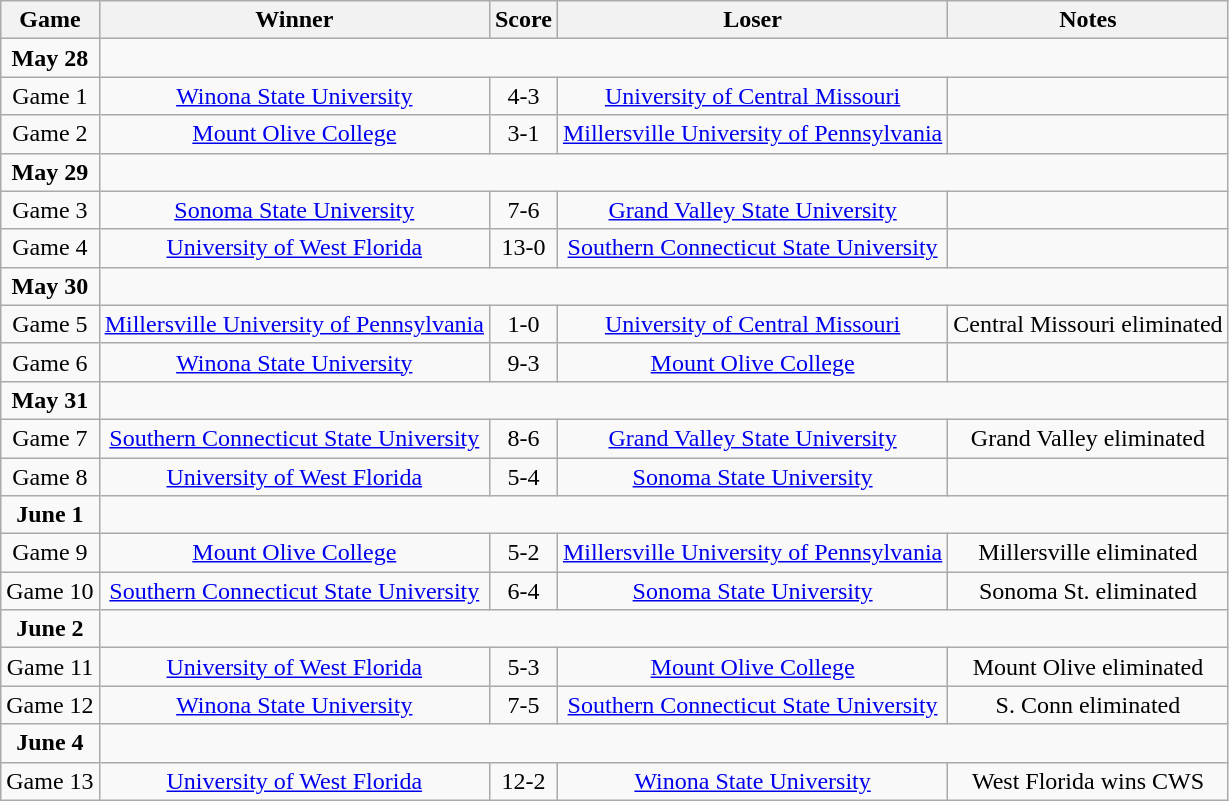<table class="wikitable">
<tr>
<th>Game</th>
<th>Winner</th>
<th>Score</th>
<th>Loser</th>
<th>Notes</th>
</tr>
<tr align=center>
<td><strong>May 28</strong></td>
</tr>
<tr align=center>
<td>Game 1</td>
<td><a href='#'>Winona State University</a></td>
<td>4-3</td>
<td><a href='#'>University of Central Missouri</a></td>
<td></td>
</tr>
<tr align=center>
<td>Game 2</td>
<td><a href='#'>Mount Olive College</a></td>
<td>3-1</td>
<td><a href='#'>Millersville University of Pennsylvania</a></td>
<td></td>
</tr>
<tr align=center>
<td><strong>May 29</strong></td>
</tr>
<tr align=center>
<td>Game 3</td>
<td><a href='#'>Sonoma State University</a></td>
<td>7-6</td>
<td><a href='#'>Grand Valley State University</a></td>
<td></td>
</tr>
<tr align=center>
<td>Game 4</td>
<td><a href='#'>University of West Florida</a></td>
<td>13-0</td>
<td><a href='#'>Southern Connecticut State University</a></td>
<td></td>
</tr>
<tr align=center>
<td><strong>May 30</strong></td>
</tr>
<tr align=center>
<td>Game 5</td>
<td><a href='#'>Millersville University of Pennsylvania</a></td>
<td>1-0</td>
<td><a href='#'>University of Central Missouri</a></td>
<td>Central Missouri eliminated</td>
</tr>
<tr align=center>
<td>Game 6</td>
<td><a href='#'>Winona State University</a></td>
<td>9-3</td>
<td><a href='#'>Mount Olive College</a></td>
<td></td>
</tr>
<tr align=center>
<td><strong>May 31</strong></td>
</tr>
<tr align=center>
<td>Game 7</td>
<td><a href='#'>Southern Connecticut State University</a></td>
<td>8-6</td>
<td><a href='#'>Grand Valley State University</a></td>
<td>Grand Valley eliminated</td>
</tr>
<tr align=center>
<td>Game 8</td>
<td><a href='#'>University of West Florida</a></td>
<td>5-4</td>
<td><a href='#'>Sonoma State University</a></td>
<td></td>
</tr>
<tr align=center>
<td><strong>June 1</strong></td>
</tr>
<tr align=center>
<td>Game 9</td>
<td><a href='#'>Mount Olive College</a></td>
<td>5-2</td>
<td><a href='#'>Millersville University of Pennsylvania</a></td>
<td>Millersville eliminated</td>
</tr>
<tr align=center>
<td>Game 10</td>
<td><a href='#'>Southern Connecticut State University</a></td>
<td>6-4</td>
<td><a href='#'>Sonoma State University</a></td>
<td>Sonoma St. eliminated</td>
</tr>
<tr align=center>
<td><strong>June 2</strong></td>
</tr>
<tr align=center>
<td>Game 11</td>
<td><a href='#'>University of West Florida</a></td>
<td>5-3</td>
<td><a href='#'>Mount Olive College</a></td>
<td>Mount Olive eliminated</td>
</tr>
<tr align=center>
<td>Game 12</td>
<td><a href='#'>Winona State University</a></td>
<td>7-5</td>
<td><a href='#'>Southern Connecticut State University</a></td>
<td>S. Conn eliminated</td>
</tr>
<tr align=center>
<td><strong>June 4</strong></td>
</tr>
<tr align=center>
<td>Game 13</td>
<td><a href='#'>University of West Florida</a></td>
<td>12-2</td>
<td><a href='#'>Winona State University</a></td>
<td>West Florida wins CWS</td>
</tr>
</table>
